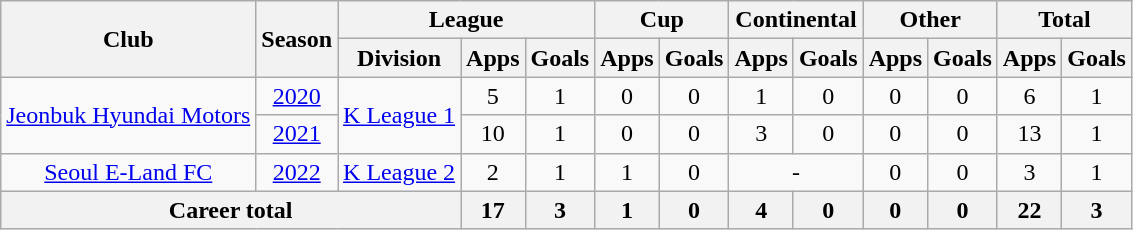<table class="wikitable" style="text-align: center">
<tr>
<th rowspan="2">Club</th>
<th rowspan="2">Season</th>
<th colspan="3">League</th>
<th colspan="2">Cup</th>
<th colspan="2">Continental</th>
<th colspan="2">Other</th>
<th colspan="2">Total</th>
</tr>
<tr>
<th>Division</th>
<th>Apps</th>
<th>Goals</th>
<th>Apps</th>
<th>Goals</th>
<th>Apps</th>
<th>Goals</th>
<th>Apps</th>
<th>Goals</th>
<th>Apps</th>
<th>Goals</th>
</tr>
<tr>
<td rowspan="2"><a href='#'>Jeonbuk Hyundai Motors</a></td>
<td><a href='#'>2020</a></td>
<td rowspan="2"><a href='#'>K League 1</a></td>
<td>5</td>
<td>1</td>
<td>0</td>
<td>0</td>
<td>1</td>
<td>0</td>
<td>0</td>
<td>0</td>
<td>6</td>
<td>1</td>
</tr>
<tr>
<td><a href='#'>2021</a></td>
<td>10</td>
<td>1</td>
<td>0</td>
<td>0</td>
<td>3</td>
<td>0</td>
<td>0</td>
<td>0</td>
<td>13</td>
<td>1</td>
</tr>
<tr>
<td><a href='#'>Seoul E-Land FC</a></td>
<td><a href='#'>2022</a></td>
<td><a href='#'>K League 2</a></td>
<td>2</td>
<td>1</td>
<td>1</td>
<td>0</td>
<td colspan="2">-</td>
<td>0</td>
<td>0</td>
<td>3</td>
<td>1</td>
</tr>
<tr>
<th colspan=3>Career total</th>
<th>17</th>
<th>3</th>
<th>1</th>
<th>0</th>
<th>4</th>
<th>0</th>
<th>0</th>
<th>0</th>
<th>22</th>
<th>3</th>
</tr>
</table>
